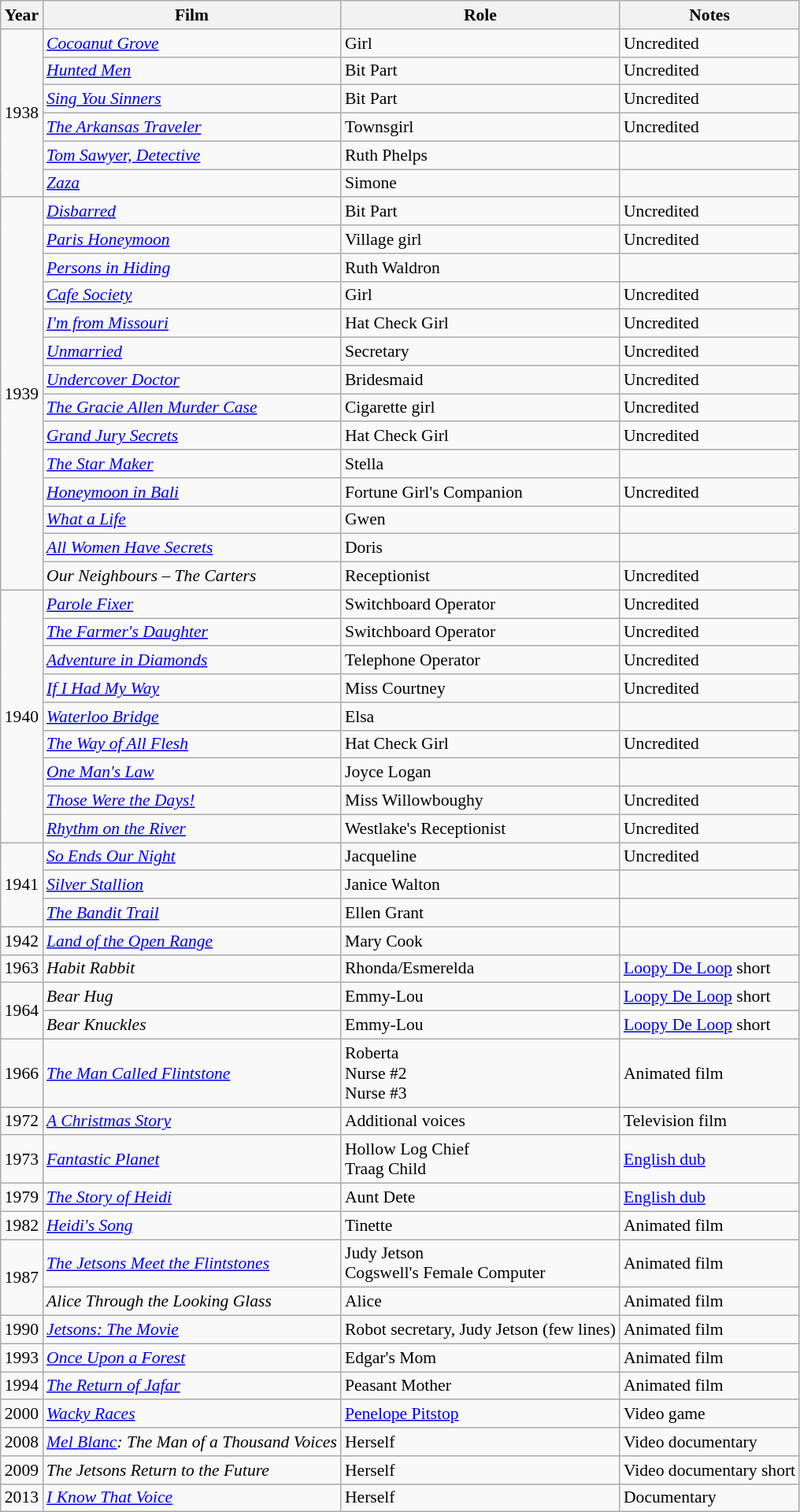<table class="wikitable" style="font-size: 90%;">
<tr>
<th>Year</th>
<th>Film</th>
<th>Role</th>
<th>Notes</th>
</tr>
<tr>
<td rowspan="6">1938</td>
<td><em><a href='#'>Cocoanut Grove</a></em></td>
<td>Girl</td>
<td>Uncredited</td>
</tr>
<tr>
<td><em><a href='#'>Hunted Men</a></em></td>
<td>Bit Part</td>
<td>Uncredited</td>
</tr>
<tr>
<td><em><a href='#'>Sing You Sinners</a></em></td>
<td>Bit Part</td>
<td>Uncredited</td>
</tr>
<tr>
<td><em><a href='#'>The Arkansas Traveler</a></em></td>
<td>Townsgirl</td>
<td>Uncredited</td>
</tr>
<tr>
<td><em><a href='#'>Tom Sawyer, Detective</a></em></td>
<td>Ruth Phelps</td>
<td></td>
</tr>
<tr>
<td><em><a href='#'>Zaza</a></em></td>
<td>Simone</td>
<td></td>
</tr>
<tr>
<td rowspan="14">1939</td>
<td><em><a href='#'>Disbarred</a></em></td>
<td>Bit Part</td>
<td>Uncredited</td>
</tr>
<tr>
<td><em><a href='#'>Paris Honeymoon</a></em></td>
<td>Village girl</td>
<td>Uncredited</td>
</tr>
<tr>
<td><em><a href='#'>Persons in Hiding</a></em></td>
<td>Ruth Waldron</td>
<td></td>
</tr>
<tr>
<td><em><a href='#'>Cafe Society</a></em></td>
<td>Girl</td>
<td>Uncredited</td>
</tr>
<tr>
<td><em><a href='#'>I'm from Missouri</a></em></td>
<td>Hat Check Girl</td>
<td>Uncredited</td>
</tr>
<tr>
<td><em><a href='#'>Unmarried</a></em></td>
<td>Secretary</td>
<td>Uncredited</td>
</tr>
<tr>
<td><em><a href='#'>Undercover Doctor</a></em></td>
<td>Bridesmaid</td>
<td>Uncredited</td>
</tr>
<tr>
<td><em><a href='#'>The Gracie Allen Murder Case</a></em></td>
<td>Cigarette girl</td>
<td>Uncredited</td>
</tr>
<tr>
<td><em><a href='#'>Grand Jury Secrets</a></em></td>
<td>Hat Check Girl</td>
<td>Uncredited</td>
</tr>
<tr>
<td><em><a href='#'>The Star Maker</a></em></td>
<td>Stella</td>
<td></td>
</tr>
<tr>
<td><em><a href='#'>Honeymoon in Bali</a></em></td>
<td>Fortune Girl's Companion</td>
<td>Uncredited</td>
</tr>
<tr>
<td><em><a href='#'>What a Life</a></em></td>
<td>Gwen</td>
<td></td>
</tr>
<tr>
<td><em><a href='#'>All Women Have Secrets</a></em></td>
<td>Doris</td>
<td></td>
</tr>
<tr>
<td><em>Our Neighbours – The Carters</em></td>
<td>Receptionist</td>
<td>Uncredited</td>
</tr>
<tr>
<td rowspan="9">1940</td>
<td><em><a href='#'>Parole Fixer</a></em></td>
<td>Switchboard Operator</td>
<td>Uncredited</td>
</tr>
<tr>
<td><em><a href='#'>The Farmer's Daughter</a></em></td>
<td>Switchboard Operator</td>
<td>Uncredited</td>
</tr>
<tr>
<td><em><a href='#'>Adventure in Diamonds</a></em></td>
<td>Telephone Operator</td>
<td>Uncredited</td>
</tr>
<tr>
<td><em><a href='#'>If I Had My Way</a></em></td>
<td>Miss Courtney</td>
<td>Uncredited</td>
</tr>
<tr>
<td><em><a href='#'>Waterloo Bridge</a></em></td>
<td>Elsa</td>
<td></td>
</tr>
<tr>
<td><em><a href='#'>The Way of All Flesh</a></em></td>
<td>Hat Check Girl</td>
<td>Uncredited</td>
</tr>
<tr>
<td><em><a href='#'>One Man's Law</a></em></td>
<td>Joyce Logan</td>
<td></td>
</tr>
<tr>
<td><em><a href='#'>Those Were the Days!</a></em></td>
<td>Miss Willowboughy</td>
<td>Uncredited</td>
</tr>
<tr>
<td><em><a href='#'>Rhythm on the River</a></em></td>
<td>Westlake's Receptionist</td>
<td>Uncredited</td>
</tr>
<tr>
<td rowspan="3">1941</td>
<td><em><a href='#'>So Ends Our Night</a></em></td>
<td>Jacqueline</td>
<td>Uncredited</td>
</tr>
<tr>
<td><em><a href='#'>Silver Stallion</a></em></td>
<td>Janice Walton</td>
<td></td>
</tr>
<tr>
<td><em><a href='#'>The Bandit Trail</a></em></td>
<td>Ellen Grant</td>
<td></td>
</tr>
<tr>
<td>1942</td>
<td><em><a href='#'>Land of the Open Range</a></em></td>
<td>Mary Cook</td>
<td></td>
</tr>
<tr>
<td>1963</td>
<td><em>Habit Rabbit</em></td>
<td>Rhonda/Esmerelda</td>
<td><a href='#'>Loopy De Loop</a> short</td>
</tr>
<tr>
<td rowspan="2">1964</td>
<td><em>Bear Hug</em></td>
<td>Emmy-Lou</td>
<td><a href='#'>Loopy De Loop</a> short</td>
</tr>
<tr>
<td><em>Bear Knuckles</em></td>
<td>Emmy-Lou</td>
<td><a href='#'>Loopy De Loop</a> short</td>
</tr>
<tr>
<td>1966</td>
<td><em><a href='#'>The Man Called Flintstone</a></em></td>
<td>Roberta<br>Nurse #2<br>Nurse #3</td>
<td>Animated film</td>
</tr>
<tr>
<td>1972</td>
<td><em><a href='#'>A Christmas Story</a></em></td>
<td>Additional voices</td>
<td>Television film</td>
</tr>
<tr>
<td>1973</td>
<td><em><a href='#'>Fantastic Planet</a></em></td>
<td>Hollow Log Chief<br>Traag Child</td>
<td><a href='#'>English dub</a></td>
</tr>
<tr>
<td>1979</td>
<td><em><a href='#'>The Story of Heidi</a></em></td>
<td>Aunt Dete</td>
<td><a href='#'>English dub</a></td>
</tr>
<tr>
<td>1982</td>
<td><em><a href='#'>Heidi's Song</a></em></td>
<td>Tinette</td>
<td>Animated film</td>
</tr>
<tr>
<td rowspan="2">1987</td>
<td><em><a href='#'>The Jetsons Meet the Flintstones</a></em></td>
<td>Judy Jetson<br>Cogswell's Female Computer</td>
<td>Animated film</td>
</tr>
<tr>
<td><em>Alice Through the Looking Glass</em></td>
<td>Alice</td>
<td>Animated film</td>
</tr>
<tr>
<td>1990</td>
<td><em><a href='#'>Jetsons: The Movie</a></em></td>
<td>Robot secretary, Judy Jetson (few lines)</td>
<td>Animated film</td>
</tr>
<tr>
<td>1993</td>
<td><em><a href='#'>Once Upon a Forest</a></em></td>
<td>Edgar's Mom</td>
<td>Animated film</td>
</tr>
<tr>
<td>1994</td>
<td><em><a href='#'>The Return of Jafar</a></em></td>
<td>Peasant Mother</td>
<td>Animated film</td>
</tr>
<tr>
<td>2000</td>
<td><em><a href='#'>Wacky Races</a></em></td>
<td><a href='#'>Penelope Pitstop</a></td>
<td>Video game</td>
</tr>
<tr>
<td>2008</td>
<td><em><a href='#'>Mel Blanc</a>: The Man of a Thousand Voices</em></td>
<td>Herself</td>
<td>Video documentary</td>
</tr>
<tr>
<td>2009</td>
<td><em>The Jetsons Return to the Future</em></td>
<td>Herself</td>
<td>Video documentary short</td>
</tr>
<tr>
<td>2013</td>
<td><em><a href='#'>I Know That Voice</a></em></td>
<td>Herself</td>
<td>Documentary</td>
</tr>
</table>
